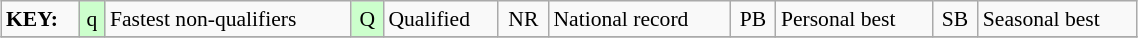<table class="wikitable" style="margin:0.5em auto; font-size:90%;position:relative;" width=60%>
<tr>
<td><strong>KEY:</strong></td>
<td bgcolor=ccffcc align=center>q</td>
<td>Fastest non-qualifiers</td>
<td bgcolor=ccffcc align=center>Q</td>
<td>Qualified</td>
<td align=center>NR</td>
<td>National record</td>
<td align=center>PB</td>
<td>Personal best</td>
<td align=center>SB</td>
<td>Seasonal best</td>
</tr>
<tr>
</tr>
</table>
